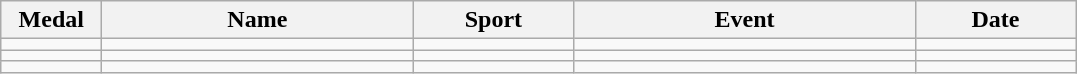<table class="wikitable sortable" style="font-size:100%; text-align:center;">
<tr>
<th width="60">Medal</th>
<th width="200">Name</th>
<th width="100">Sport</th>
<th width="220">Event</th>
<th width="100">Date</th>
</tr>
<tr>
<td></td>
<td align=left></td>
<td></td>
<td></td>
<td></td>
</tr>
<tr>
<td></td>
<td align=left></td>
<td></td>
<td></td>
<td></td>
</tr>
<tr>
<td></td>
<td align=left></td>
<td></td>
<td></td>
<td></td>
</tr>
</table>
